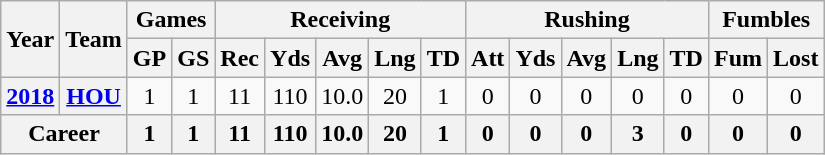<table class="wikitable" style="text-align: center;">
<tr>
<th rowspan="2">Year</th>
<th rowspan="2">Team</th>
<th colspan="2">Games</th>
<th colspan="5">Receiving</th>
<th colspan="5">Rushing</th>
<th colspan="2">Fumbles</th>
</tr>
<tr>
<th>GP</th>
<th>GS</th>
<th>Rec</th>
<th>Yds</th>
<th>Avg</th>
<th>Lng</th>
<th>TD</th>
<th>Att</th>
<th>Yds</th>
<th>Avg</th>
<th>Lng</th>
<th>TD</th>
<th>Fum</th>
<th>Lost</th>
</tr>
<tr>
<th><a href='#'>2018</a></th>
<th><a href='#'>HOU</a></th>
<td>1</td>
<td>1</td>
<td>11</td>
<td>110</td>
<td>10.0</td>
<td>20</td>
<td>1</td>
<td>0</td>
<td>0</td>
<td>0</td>
<td>0</td>
<td>0</td>
<td>0</td>
<td>0</td>
</tr>
<tr>
<th colspan="2">Career</th>
<th>1</th>
<th>1</th>
<th>11</th>
<th>110</th>
<th>10.0</th>
<th>20</th>
<th>1</th>
<th>0</th>
<th>0</th>
<th>0</th>
<th>3</th>
<th>0</th>
<th>0</th>
<th>0</th>
</tr>
</table>
